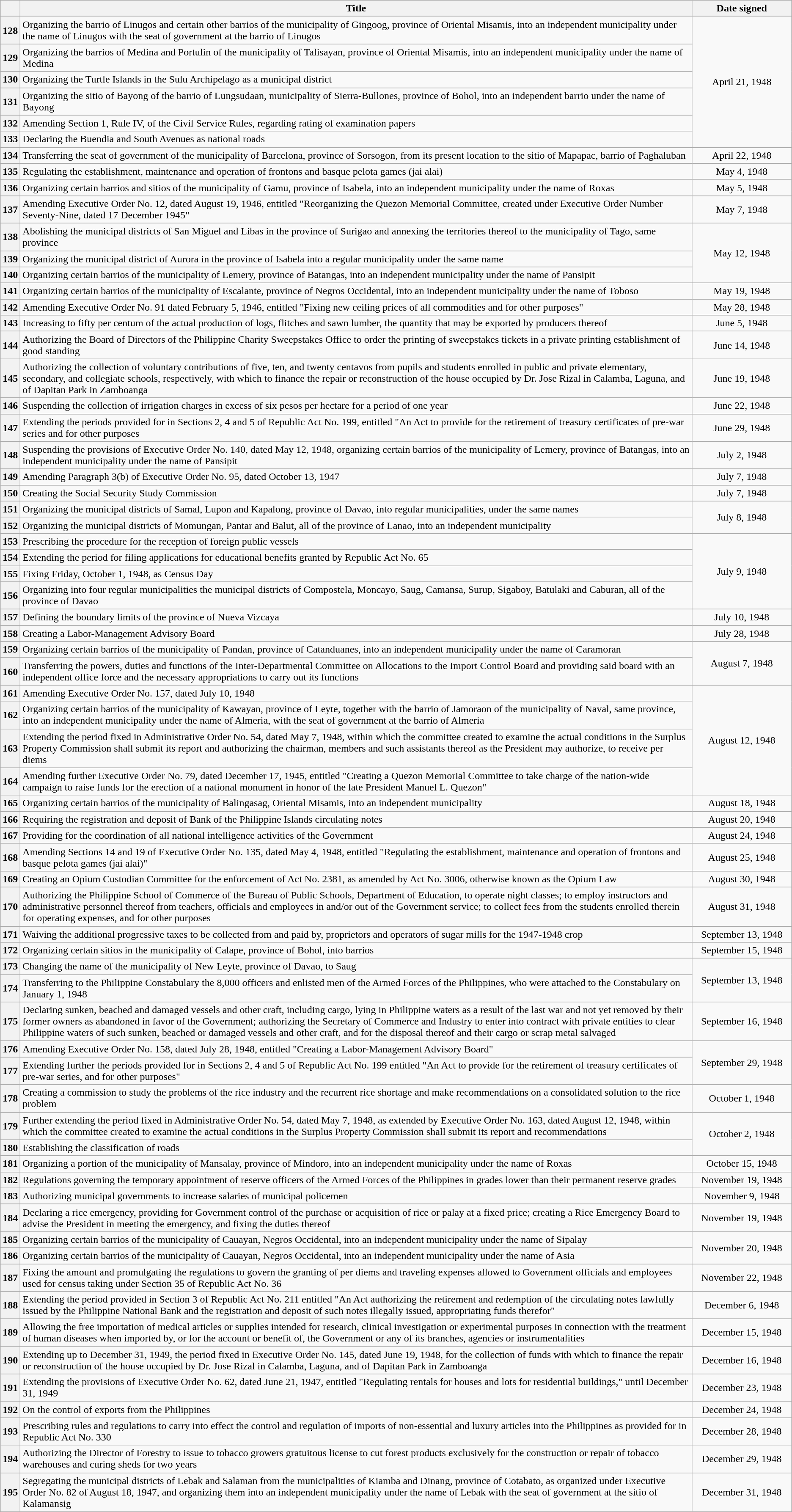<table class="wikitable sortable" style="text-align:center;">
<tr>
<th scope="col"></th>
<th scope="col">Title</th>
<th scope="col" width="150px">Date signed</th>
</tr>
<tr>
<th scope="row">128</th>
<td style="text-align:left;">Organizing the barrio of Linugos and certain other barrios of the municipality of Gingoog, province of Oriental Misamis, into an independent municipality under the name of Linugos with the seat of government at the barrio of Linugos</td>
<td rowspan="6">April 21, 1948</td>
</tr>
<tr>
<th scope="row">129</th>
<td style="text-align:left;">Organizing the barrios of Medina and Portulin of the municipality of Talisayan, province of Oriental Misamis, into an independent municipality under the name of Medina</td>
</tr>
<tr>
<th scope="row">130</th>
<td style="text-align:left;">Organizing the Turtle Islands in the Sulu Archipelago as a municipal district</td>
</tr>
<tr>
<th scope="row">131</th>
<td style="text-align:left;">Organizing the sitio of Bayong of the barrio of Lungsudaan, municipality of Sierra-Bullones, province of Bohol, into an independent barrio under the name of Bayong</td>
</tr>
<tr>
<th scope="row">132</th>
<td style="text-align:left;">Amending Section 1, Rule IV, of the Civil Service Rules, regarding rating of examination papers</td>
</tr>
<tr>
<th scope="row">133</th>
<td style="text-align:left;">Declaring the Buendia and South Avenues as national roads</td>
</tr>
<tr>
<th scope="row">134</th>
<td style="text-align:left;">Transferring the seat of government of the municipality of Barcelona, province of Sorsogon, from its present location to the sitio of Mapapac, barrio of Paghaluban</td>
<td>April 22, 1948</td>
</tr>
<tr>
<th scope="row">135</th>
<td style="text-align:left;">Regulating the establishment, maintenance and operation of frontons and basque pelota games (jai alai)</td>
<td>May 4, 1948</td>
</tr>
<tr>
<th scope="row">136</th>
<td style="text-align:left;">Organizing certain barrios and sitios of the municipality of Gamu, province of Isabela, into an independent municipality under the name of Roxas</td>
<td>May 5, 1948</td>
</tr>
<tr>
<th scope="row">137</th>
<td style="text-align:left;">Amending Executive Order No. 12, dated August 19, 1946, entitled "Reorganizing the Quezon Memorial Committee, created under Executive Order Number Seventy-Nine, dated 17 December 1945"</td>
<td>May 7, 1948</td>
</tr>
<tr>
<th scope="row">138</th>
<td style="text-align:left;">Abolishing the municipal districts of San Miguel and Libas in the province of Surigao and annexing the territories thereof to the municipality of Tago, same province</td>
<td rowspan="3">May 12, 1948</td>
</tr>
<tr>
<th scope="row">139</th>
<td style="text-align:left;">Organizing the municipal district of Aurora in the province of Isabela into a regular municipality under the same name</td>
</tr>
<tr>
<th scope="row">140</th>
<td style="text-align:left;">Organizing certain barrios of the municipality of Lemery, province of Batangas, into an independent municipality under the name of Pansipit</td>
</tr>
<tr>
<th scope="row">141</th>
<td style="text-align:left;">Organizing certain barrios of the municipality of Escalante, province of Negros Occidental, into an independent municipality under the name of Toboso</td>
<td>May 19, 1948</td>
</tr>
<tr>
<th scope="row">142</th>
<td style="text-align:left;">Amending Executive Order No. 91 dated February 5, 1946, entitled "Fixing new ceiling prices of all commodities and for other purposes"</td>
<td>May 28, 1948</td>
</tr>
<tr>
<th scope="row">143</th>
<td style="text-align:left;">Increasing to fifty per centum of the actual production of logs, flitches and sawn lumber, the quantity that may be exported by producers thereof</td>
<td>June 5, 1948</td>
</tr>
<tr>
<th scope="row">144</th>
<td style="text-align:left;">Authorizing the Board of Directors of the Philippine Charity Sweepstakes Office to order the printing of sweepstakes tickets in a private printing establishment of good standing</td>
<td>June 14, 1948</td>
</tr>
<tr>
<th scope="row">145</th>
<td style="text-align:left;">Authorizing the collection of voluntary contributions of five, ten, and twenty centavos from pupils and students enrolled in public and private elementary, secondary, and collegiate schools, respectively, with which to finance the repair or reconstruction of the house occupied by Dr. Jose Rizal in Calamba, Laguna, and of Dapitan Park in Zamboanga</td>
<td>June 19, 1948</td>
</tr>
<tr>
<th scope="row">146</th>
<td style="text-align:left;">Suspending the collection of irrigation charges in excess of six pesos per hectare for a period of one year</td>
<td>June 22, 1948</td>
</tr>
<tr>
<th scope="row">147</th>
<td style="text-align:left;">Extending the periods provided for in Sections 2, 4 and 5 of Republic Act No. 199, entitled "An Act to provide for the retirement of treasury certificates of pre-war series and for other purposes</td>
<td>June 29, 1948</td>
</tr>
<tr>
<th scope="row">148</th>
<td style="text-align:left;">Suspending the provisions of Executive Order No. 140, dated May 12, 1948, organizing certain barrios of the municipality of Lemery, province of Batangas, into an independent municipality under the name of Pansipit</td>
<td>July 2, 1948</td>
</tr>
<tr>
<th scope="row">149</th>
<td style="text-align:left;">Amending Paragraph 3(b) of Executive Order No. 95, dated October 13, 1947</td>
<td>July 7, 1948</td>
</tr>
<tr>
<th scope="row">150</th>
<td style="text-align:left;">Creating the Social Security Study Commission</td>
<td>July 7, 1948</td>
</tr>
<tr>
<th scope="row">151</th>
<td style="text-align:left;">Organizing the municipal districts of Samal, Lupon and Kapalong, province of Davao, into regular municipalities, under the same names</td>
<td rowspan="2">July 8, 1948</td>
</tr>
<tr>
<th scope="row">152</th>
<td style="text-align:left;">Organizing the municipal districts of Momungan, Pantar and Balut, all of the province of Lanao, into an independent municipality</td>
</tr>
<tr>
<th scope="row">153</th>
<td style="text-align:left;">Prescribing the procedure for the reception of foreign public vessels</td>
<td rowspan="4">July 9, 1948</td>
</tr>
<tr>
<th scope="row">154</th>
<td style="text-align:left;">Extending the period for filing applications for educational benefits granted by Republic Act No. 65</td>
</tr>
<tr>
<th scope="row">155</th>
<td style="text-align:left;">Fixing Friday, October 1, 1948, as Census Day</td>
</tr>
<tr>
<th scope="row">156</th>
<td style="text-align:left;">Organizing into four regular municipalities the municipal districts of Compostela, Moncayo, Saug, Camansa, Surup, Sigaboy, Batulaki and Caburan, all of the province of Davao</td>
</tr>
<tr>
<th scope="row">157</th>
<td style="text-align:left;">Defining the boundary limits of the province of Nueva Vizcaya</td>
<td>July 10, 1948</td>
</tr>
<tr>
<th scope="row">158</th>
<td style="text-align:left;">Creating a Labor-Management Advisory Board</td>
<td>July 28, 1948</td>
</tr>
<tr>
<th scope="row">159</th>
<td style="text-align:left;">Organizing certain barrios of the municipality of Pandan, province of Catanduanes, into an independent municipality under the name of Caramoran</td>
<td rowspan="2">August 7, 1948</td>
</tr>
<tr>
<th scope="row">160</th>
<td style="text-align:left;">Transferring the powers, duties and functions of the Inter-Departmental Committee on Allocations to the Import Control Board and providing said board with an independent office force and the necessary appropriations to carry out its functions</td>
</tr>
<tr>
<th scope="row">161</th>
<td style="text-align:left;">Amending Executive Order No. 157, dated July 10, 1948</td>
<td rowspan="4">August 12, 1948</td>
</tr>
<tr>
<th scope="row">162</th>
<td style="text-align:left;">Organizing certain barrios of the municipality of Kawayan, province of Leyte, together with the barrio of Jamoraon of the municipality of Naval, same province, into an independent municipality under the name of Almeria, with the seat of government at the barrio of Almeria</td>
</tr>
<tr>
<th scope="row">163</th>
<td style="text-align:left;">Extending the period fixed in Administrative Order No. 54, dated May 7, 1948, within which the committee created to examine the actual conditions in the Surplus Property Commission shall submit its report and authorizing the chairman, members and such assistants thereof as the President may authorize, to receive per diems</td>
</tr>
<tr>
<th scope="row">164</th>
<td style="text-align:left;">Amending further Executive Order No. 79, dated December 17, 1945, entitled "Creating a Quezon Memorial Committee to take charge of the nation-wide campaign to raise funds for the erection of a national monument in honor of the late President Manuel L. Quezon"</td>
</tr>
<tr>
<th scope="row">165</th>
<td style="text-align:left;">Organizing certain barrios of the municipality of Balingasag, Oriental Misamis, into an independent municipality</td>
<td>August 18, 1948</td>
</tr>
<tr>
<th scope="row">166</th>
<td style="text-align:left;">Requiring the registration and deposit of Bank of the Philippine Islands circulating notes</td>
<td>August 20, 1948</td>
</tr>
<tr>
<th scope="row">167</th>
<td style="text-align:left;">Providing for the coordination of all national intelligence activities of the Government</td>
<td>August 24, 1948</td>
</tr>
<tr>
<th scope="row">168</th>
<td style="text-align:left;">Amending Sections 14 and 19 of Executive Order No. 135, dated May 4, 1948, entitled "Regulating the establishment, maintenance and operation of frontons and basque pelota games (jai alai)"</td>
<td>August 25, 1948</td>
</tr>
<tr>
<th scope="row">169</th>
<td style="text-align:left;">Creating an Opium Custodian Committee for the enforcement of Act No. 2381, as amended by Act No. 3006, otherwise known as the Opium Law</td>
<td>August 30, 1948</td>
</tr>
<tr>
<th scope="row">170</th>
<td style="text-align:left;">Authorizing the Philippine School of Commerce of the Bureau of Public Schools, Department of Education, to operate night classes; to employ instructors and administrative personnel thereof from teachers, officials and employees in and/or out of the Government service; to collect fees from the students enrolled therein for operating expenses, and for other purposes</td>
<td>August 31, 1948</td>
</tr>
<tr>
<th scope="row">171</th>
<td style="text-align:left;">Waiving the additional progressive taxes to be collected from and paid by, proprietors and operators of sugar mills for the 1947-1948 crop</td>
<td>September 13, 1948</td>
</tr>
<tr>
<th scope="row">172</th>
<td style="text-align:left;">Organizing certain sitios in the municipality of Calape, province of Bohol, into barrios</td>
<td>September 15, 1948</td>
</tr>
<tr>
<th scope="row">173</th>
<td style="text-align:left;">Changing the name of the municipality of New Leyte, province of Davao, to Saug</td>
<td rowspan="2">September 13, 1948</td>
</tr>
<tr>
<th scope="row">174</th>
<td style="text-align:left;">Transferring to the Philippine Constabulary the 8,000 officers and enlisted men of the Armed Forces of the Philippines, who were attached to the Constabulary on January 1, 1948</td>
</tr>
<tr>
<th scope="row">175</th>
<td style="text-align:left;">Declaring sunken, beached and damaged vessels and other craft, including cargo, lying in Philippine waters as a result of the last war and not yet removed by their former owners as abandoned in favor of the Government; authorizing the Secretary of Commerce and Industry to enter into contract with private entities to clear Philippine waters of such sunken, beached or damaged vessels and other craft, and for the disposal thereof and their cargo or scrap metal salvaged</td>
<td>September 16, 1948</td>
</tr>
<tr>
<th scope="row">176</th>
<td style="text-align:left;">Amending Executive Order No. 158, dated July 28, 1948, entitled "Creating a Labor-Management Advisory Board"</td>
<td rowspan="2">September 29, 1948</td>
</tr>
<tr>
<th scope="row">177</th>
<td style="text-align:left;">Extending further the periods provided for in Sections 2, 4 and 5 of Republic Act No. 199 entitled "An Act to provide for the retirement of treasury certificates of pre-war series, and for other purposes"</td>
</tr>
<tr>
<th scope="row">178</th>
<td style="text-align:left;">Creating a commission to study the problems of the rice industry and the recurrent rice shortage and make recommendations on a consolidated solution to the rice problem</td>
<td>October 1, 1948</td>
</tr>
<tr>
<th scope="row">179</th>
<td style="text-align:left;">Further extending the period fixed in Administrative Order No. 54, dated May 7, 1948, as extended by Executive Order No. 163, dated August 12, 1948, within which the committee created to examine the actual conditions in the Surplus Property Commission shall submit its report and recommendations</td>
<td rowspan="2">October 2, 1948</td>
</tr>
<tr>
<th scope="row">180</th>
<td style="text-align:left;">Establishing the classification of roads</td>
</tr>
<tr>
<th scope="row">181</th>
<td style="text-align:left;">Organizing a portion of the municipality of Mansalay, province of Mindoro, into an independent municipality under the name of Roxas</td>
<td>October 15, 1948</td>
</tr>
<tr>
<th scope="row">182</th>
<td style="text-align:left;">Regulations governing the temporary appointment of reserve officers of the Armed Forces of the Philippines in grades lower than their permanent reserve grades</td>
<td>November 19, 1948</td>
</tr>
<tr>
<th scope="row">183</th>
<td style="text-align:left;">Authorizing municipal governments to increase salaries of municipal policemen</td>
<td>November 9, 1948</td>
</tr>
<tr>
<th scope="row">184</th>
<td style="text-align:left;">Declaring a rice emergency, providing for Government control of the purchase or acquisition of rice or palay at a fixed price; creating a Rice Emergency Board to advise the President in meeting the emergency, and fixing the duties thereof</td>
<td>November 19, 1948</td>
</tr>
<tr>
<th scope="row">185</th>
<td style="text-align:left;">Organizing certain barrios of the municipality of Cauayan, Negros Occidental, into an independent municipality under the name of Sipalay</td>
<td rowspan="2">November 20, 1948</td>
</tr>
<tr>
<th scope="row">186</th>
<td style="text-align:left;">Organizing certain barrios of the municipality of Cauayan, Negros Occidental, into an independent municipality under the name of Asia</td>
</tr>
<tr>
<th scope="row">187</th>
<td style="text-align:left;">Fixing the amount and promulgating the regulations to govern the granting of per diems and traveling expenses allowed to Government officials and employees used for census taking under Section 35 of Republic Act No. 36</td>
<td>November 22, 1948</td>
</tr>
<tr>
<th scope="row">188</th>
<td style="text-align:left;">Extending the period provided in Section 3 of Republic Act No. 211 entitled "An Act authorizing the retirement and redemption of the circulating notes lawfully issued by the Philippine National Bank and the registration and deposit of such notes illegally issued, appropriating funds therefor"</td>
<td>December 6, 1948</td>
</tr>
<tr>
<th scope="row">189</th>
<td style="text-align:left;">Allowing the free importation of medical articles or supplies intended for research, clinical investigation or experimental purposes in connection with the treatment of human diseases when imported by, or for the account or benefit of, the Government or any of its branches, agencies or instrumentalities</td>
<td>December 15, 1948</td>
</tr>
<tr>
<th scope="row">190</th>
<td style="text-align:left;">Extending up to December 31, 1949, the period fixed in Executive Order No. 145, dated June 19, 1948, for the collection of funds with which to finance the repair or reconstruction of the house occupied by Dr. Jose Rizal in Calamba, Laguna, and of Dapitan Park in Zamboanga</td>
<td>December 16, 1948</td>
</tr>
<tr>
<th scope="row">191</th>
<td style="text-align:left;">Extending the provisions of Executive Order No. 62, dated June 21, 1947, entitled "Regulating rentals for houses and lots for residential buildings," until December 31, 1949</td>
<td>December 23, 1948</td>
</tr>
<tr>
<th scope="row">192</th>
<td style="text-align:left;">On the control of exports from the Philippines</td>
<td>December 24, 1948</td>
</tr>
<tr>
<th scope="row">193</th>
<td style="text-align:left;">Prescribing rules and regulations to carry into effect the control and regulation of imports of non-essential and luxury articles into the Philippines as provided for in Republic Act No. 330</td>
<td>December 28, 1948</td>
</tr>
<tr>
<th scope="row">194</th>
<td style="text-align:left;">Authorizing the Director of Forestry to issue to tobacco growers gratuitous license to cut forest products exclusively for the construction or repair of tobacco warehouses and curing sheds for two years</td>
<td>December 29, 1948</td>
</tr>
<tr>
<th scope="row">195</th>
<td style="text-align:left;">Segregating the municipal districts of Lebak and Salaman from the municipalities of Kiamba and Dinang, province of Cotabato, as organized under Executive Order No. 82 of August 18, 1947, and organizing them into an independent municipality under the name of Lebak with the seat of government at the sitio of Kalamansig</td>
<td>December 31, 1948</td>
</tr>
</table>
